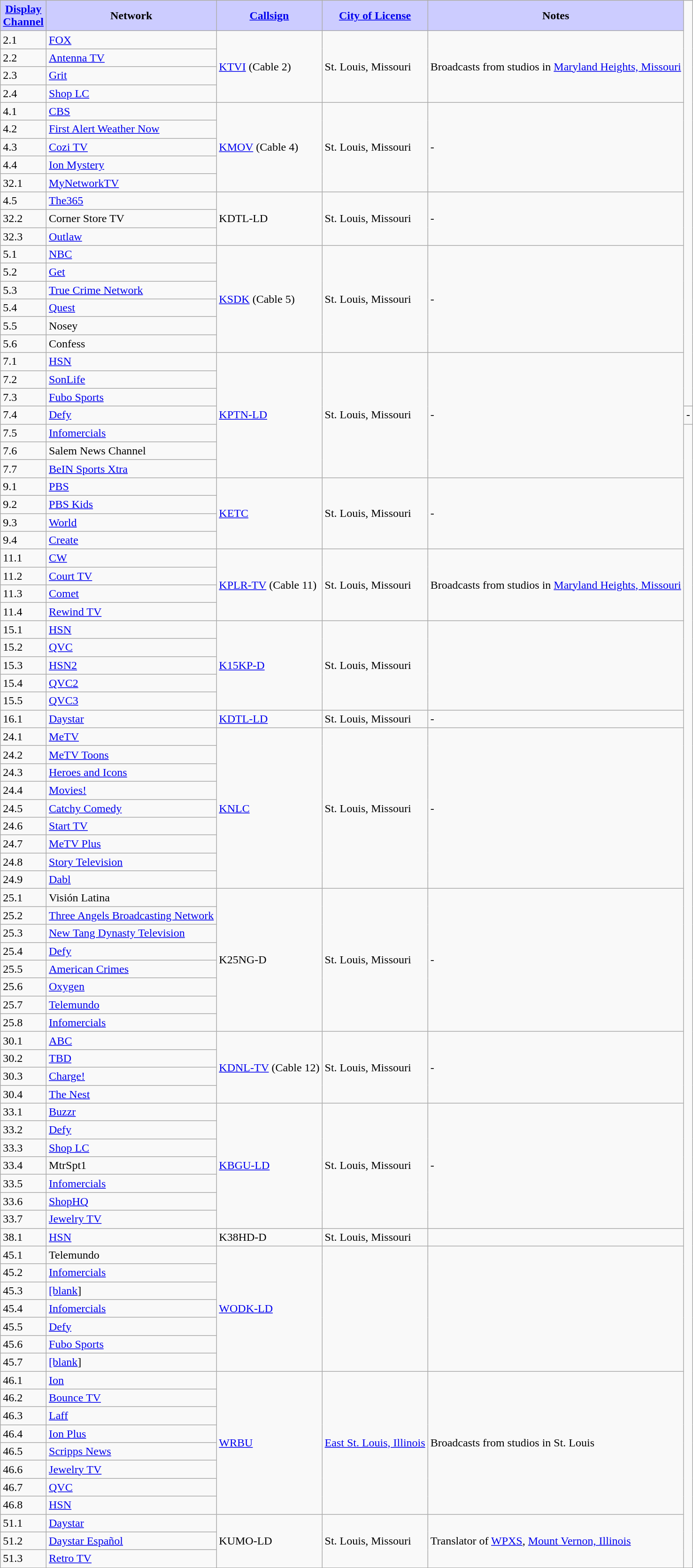<table class="wikitable" border="1">
<tr>
<th style="background:#ccccff;"><strong><a href='#'>Display<br>Channel</a></strong></th>
<th style="background:#ccccff;"><strong>Network</strong></th>
<th style="background:#ccccff;"><strong><a href='#'>Callsign</a></strong></th>
<th style="background:#ccccff;"><strong><a href='#'>City of License</a></strong></th>
<th style="background:#ccccff;"><strong>Notes</strong></th>
</tr>
<tr>
<td rowspan=1>2.1</td>
<td rowspan=1><a href='#'>FOX</a></td>
<td rowspan=4><a href='#'>KTVI</a> (Cable 2)</td>
<td rowspan=4>St. Louis, Missouri</td>
<td rowspan=4>Broadcasts from studios in <a href='#'>Maryland Heights, Missouri</a></td>
</tr>
<tr>
<td>2.2</td>
<td><a href='#'>Antenna TV</a></td>
</tr>
<tr>
<td>2.3</td>
<td><a href='#'>Grit</a></td>
</tr>
<tr>
<td>2.4</td>
<td><a href='#'>Shop LC</a></td>
</tr>
<tr>
<td rowspan=1>4.1</td>
<td rowspan=1><a href='#'>CBS</a></td>
<td rowspan=5><a href='#'>KMOV</a> (Cable 4)</td>
<td rowspan=5>St. Louis, Missouri</td>
<td rowspan=5>-</td>
</tr>
<tr>
<td>4.2</td>
<td><a href='#'>First Alert Weather Now</a></td>
</tr>
<tr>
<td>4.3</td>
<td><a href='#'>Cozi TV</a></td>
</tr>
<tr>
<td>4.4</td>
<td><a href='#'>Ion Mystery</a></td>
</tr>
<tr>
<td>32.1</td>
<td><a href='#'>MyNetworkTV</a></td>
</tr>
<tr>
<td rowspan=1>4.5</td>
<td rowspan=1><a href='#'>The365</a></td>
<td rowspan=3>KDTL-LD</td>
<td rowspan=3>St. Louis, Missouri</td>
<td rowspan=3>-</td>
</tr>
<tr>
<td>32.2</td>
<td>Corner Store TV</td>
</tr>
<tr>
<td>32.3</td>
<td><a href='#'>Outlaw</a></td>
</tr>
<tr>
<td rowspan=1>5.1</td>
<td rowspan=1><a href='#'>NBC</a></td>
<td rowspan=6><a href='#'>KSDK</a> (Cable 5)</td>
<td rowspan=6>St. Louis, Missouri</td>
<td rowspan=6>-</td>
</tr>
<tr>
<td>5.2</td>
<td><a href='#'>Get</a></td>
</tr>
<tr>
<td>5.3</td>
<td><a href='#'>True Crime Network</a></td>
</tr>
<tr>
<td>5.4</td>
<td><a href='#'>Quest</a></td>
</tr>
<tr>
<td>5.5</td>
<td>Nosey</td>
</tr>
<tr>
<td>5.6</td>
<td>Confess</td>
</tr>
<tr>
<td rowspan=1>7.1</td>
<td rowspan=1><a href='#'>HSN</a></td>
<td rowspan=7><a href='#'>KPTN-LD</a></td>
<td rowspan=7>St. Louis, Missouri</td>
<td rowspan=7>-</td>
</tr>
<tr>
<td>7.2</td>
<td><a href='#'>SonLife</a></td>
</tr>
<tr>
<td>7.3</td>
<td><a href='#'>Fubo Sports</a></td>
</tr>
<tr>
<td>7.4</td>
<td><a href='#'>Defy</a></td>
<td>-</td>
</tr>
<tr>
<td>7.5</td>
<td><a href='#'>Infomercials</a></td>
</tr>
<tr>
<td>7.6</td>
<td>Salem News Channel</td>
</tr>
<tr>
<td>7.7</td>
<td><a href='#'>BeIN Sports Xtra</a></td>
</tr>
<tr>
<td rowspan=1>9.1</td>
<td rowspan=1><a href='#'>PBS</a></td>
<td rowspan=4><a href='#'>KETC</a></td>
<td rowspan=4>St. Louis, Missouri</td>
<td rowspan=4>-</td>
</tr>
<tr>
<td>9.2</td>
<td><a href='#'>PBS Kids</a></td>
</tr>
<tr>
<td>9.3</td>
<td><a href='#'>World</a></td>
</tr>
<tr>
<td>9.4</td>
<td><a href='#'>Create</a></td>
</tr>
<tr>
<td rowspan=1>11.1</td>
<td rowspan=1><a href='#'>CW</a></td>
<td rowspan=4><a href='#'>KPLR-TV</a> (Cable 11)</td>
<td rowspan=4>St. Louis, Missouri</td>
<td rowspan=4>Broadcasts from studios in <a href='#'>Maryland Heights, Missouri</a></td>
</tr>
<tr>
<td>11.2</td>
<td><a href='#'>Court TV</a></td>
</tr>
<tr>
<td>11.3</td>
<td><a href='#'>Comet</a></td>
</tr>
<tr>
<td>11.4</td>
<td><a href='#'>Rewind TV</a></td>
</tr>
<tr>
<td>15.1</td>
<td><a href='#'>HSN</a></td>
<td rowspan="5"><a href='#'>K15KP-D</a></td>
<td rowspan="5">St. Louis, Missouri</td>
<td rowspan="5"></td>
</tr>
<tr>
<td>15.2</td>
<td><a href='#'>QVC</a></td>
</tr>
<tr>
<td>15.3</td>
<td><a href='#'>HSN2</a></td>
</tr>
<tr>
<td>15.4</td>
<td><a href='#'>QVC2</a></td>
</tr>
<tr>
<td>15.5</td>
<td><a href='#'>QVC3</a></td>
</tr>
<tr>
<td>16.1</td>
<td><a href='#'>Daystar</a></td>
<td><a href='#'>KDTL-LD</a></td>
<td>St. Louis, Missouri</td>
<td>-</td>
</tr>
<tr>
<td rowspan=1>24.1</td>
<td rowspan=1><a href='#'>MeTV</a></td>
<td rowspan=9><a href='#'>KNLC</a></td>
<td rowspan=9>St. Louis, Missouri</td>
<td rowspan=9>-</td>
</tr>
<tr>
<td>24.2</td>
<td><a href='#'>MeTV Toons</a></td>
</tr>
<tr>
<td>24.3</td>
<td><a href='#'>Heroes and Icons</a></td>
</tr>
<tr>
<td>24.4</td>
<td><a href='#'>Movies!</a></td>
</tr>
<tr>
<td>24.5</td>
<td><a href='#'>Catchy Comedy</a></td>
</tr>
<tr>
<td>24.6</td>
<td><a href='#'>Start TV</a></td>
</tr>
<tr>
<td>24.7</td>
<td><a href='#'>MeTV Plus</a></td>
</tr>
<tr>
<td>24.8</td>
<td><a href='#'>Story Television</a></td>
</tr>
<tr>
<td>24.9</td>
<td><a href='#'>Dabl</a></td>
</tr>
<tr>
<td rowspan=1>25.1</td>
<td rowspan=1>Visión Latina</td>
<td rowspan=8>K25NG-D</td>
<td rowspan=8>St. Louis, Missouri</td>
<td rowspan=8>-</td>
</tr>
<tr>
<td>25.2</td>
<td><a href='#'>Three Angels Broadcasting Network</a></td>
</tr>
<tr>
<td>25.3</td>
<td><a href='#'>New Tang Dynasty Television</a></td>
</tr>
<tr>
<td>25.4</td>
<td><a href='#'>Defy</a></td>
</tr>
<tr>
<td>25.5</td>
<td><a href='#'>American Crimes</a></td>
</tr>
<tr>
<td>25.6</td>
<td><a href='#'>Oxygen</a></td>
</tr>
<tr>
<td>25.7</td>
<td><a href='#'>Telemundo</a></td>
</tr>
<tr>
<td>25.8</td>
<td><a href='#'>Infomercials</a></td>
</tr>
<tr>
<td rowspan=1>30.1</td>
<td rowspan=1><a href='#'>ABC</a></td>
<td rowspan=4><a href='#'>KDNL-TV</a> (Cable 12)</td>
<td rowspan=4>St. Louis, Missouri</td>
<td rowspan=4>-</td>
</tr>
<tr>
<td>30.2</td>
<td><a href='#'>TBD</a></td>
</tr>
<tr>
<td>30.3</td>
<td><a href='#'>Charge!</a></td>
</tr>
<tr>
<td>30.4</td>
<td><a href='#'>The Nest</a></td>
</tr>
<tr>
<td rowspan=1>33.1</td>
<td rowspan=1><a href='#'>Buzzr</a></td>
<td rowspan=7><a href='#'>KBGU-LD</a></td>
<td rowspan=7>St. Louis, Missouri</td>
<td rowspan=7>-</td>
</tr>
<tr>
<td>33.2</td>
<td><a href='#'>Defy</a></td>
</tr>
<tr>
<td>33.3</td>
<td><a href='#'>Shop LC</a></td>
</tr>
<tr>
<td>33.4</td>
<td>MtrSpt1</td>
</tr>
<tr>
<td>33.5</td>
<td><a href='#'>Infomercials</a></td>
</tr>
<tr>
<td>33.6</td>
<td><a href='#'>ShopHQ</a></td>
</tr>
<tr>
<td>33.7</td>
<td><a href='#'>Jewelry TV</a></td>
</tr>
<tr>
<td>38.1</td>
<td><a href='#'>HSN</a></td>
<td>K38HD-D</td>
<td>St. Louis, Missouri</td>
<td></td>
</tr>
<tr>
<td>45.1</td>
<td>Telemundo</td>
<td rowspan="7"><a href='#'>WODK-LD</a></td>
<td rowspan="7"></td>
<td rowspan="7"></td>
</tr>
<tr>
<td>45.2</td>
<td><a href='#'>Infomercials</a></td>
</tr>
<tr>
<td>45.3</td>
<td><a href='#'>[blank</a>]</td>
</tr>
<tr>
<td>45.4</td>
<td><a href='#'>Infomercials</a></td>
</tr>
<tr>
<td>45.5</td>
<td><a href='#'>Defy</a></td>
</tr>
<tr>
<td>45.6</td>
<td><a href='#'>Fubo Sports</a></td>
</tr>
<tr>
<td>45.7</td>
<td><a href='#'>[blank</a>]</td>
</tr>
<tr>
<td rowspan=1>46.1</td>
<td rowspan=1><a href='#'>Ion</a></td>
<td rowspan=8><a href='#'>WRBU</a></td>
<td rowspan=8><a href='#'>East St. Louis, Illinois</a></td>
<td rowspan=8>Broadcasts from studios in St. Louis</td>
</tr>
<tr>
<td>46.2</td>
<td><a href='#'>Bounce TV</a></td>
</tr>
<tr>
<td>46.3</td>
<td><a href='#'>Laff</a></td>
</tr>
<tr>
<td>46.4</td>
<td><a href='#'>Ion Plus</a></td>
</tr>
<tr>
<td>46.5</td>
<td><a href='#'>Scripps News</a></td>
</tr>
<tr>
<td>46.6</td>
<td><a href='#'>Jewelry TV</a></td>
</tr>
<tr>
<td>46.7</td>
<td><a href='#'>QVC</a></td>
</tr>
<tr>
<td>46.8</td>
<td><a href='#'>HSN</a></td>
</tr>
<tr>
<td rowspan=1>51.1</td>
<td rowspan=1><a href='#'>Daystar</a></td>
<td rowspan=3>KUMO-LD</td>
<td rowspan=3>St. Louis, Missouri</td>
<td rowspan=3>Translator of <a href='#'>WPXS</a>, <a href='#'>Mount Vernon, Illinois</a></td>
</tr>
<tr>
<td>51.2</td>
<td><a href='#'>Daystar Español</a></td>
</tr>
<tr>
<td>51.3</td>
<td><a href='#'>Retro TV</a></td>
</tr>
<tr>
</tr>
</table>
